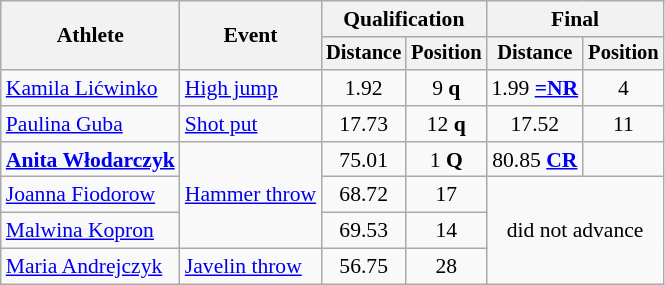<table class=wikitable style="font-size:90%">
<tr>
<th rowspan="2">Athlete</th>
<th rowspan="2">Event</th>
<th colspan="2">Qualification</th>
<th colspan="2">Final</th>
</tr>
<tr style="font-size:95%">
<th>Distance</th>
<th>Position</th>
<th>Distance</th>
<th>Position</th>
</tr>
<tr style=text-align:center>
<td style=text-align:left><a href='#'>Kamila Lićwinko</a></td>
<td style=text-align:left><a href='#'>High jump</a></td>
<td>1.92</td>
<td>9 <strong>q</strong></td>
<td>1.99 <strong><a href='#'>=NR</a></strong></td>
<td>4</td>
</tr>
<tr style=text-align:center>
<td style=text-align:left><a href='#'>Paulina Guba</a></td>
<td style=text-align:left><a href='#'>Shot put</a></td>
<td>17.73</td>
<td>12 <strong>q</strong></td>
<td>17.52</td>
<td>11</td>
</tr>
<tr style=text-align:center>
<td style=text-align:left><strong><a href='#'>Anita Włodarczyk</a></strong></td>
<td style=text-align:left rowspan=3><a href='#'>Hammer throw</a></td>
<td>75.01</td>
<td>1 <strong>Q</strong></td>
<td>80.85 <strong><a href='#'>CR</a></strong></td>
<td></td>
</tr>
<tr style=text-align:center>
<td style=text-align:left><a href='#'>Joanna Fiodorow</a></td>
<td>68.72</td>
<td>17</td>
<td colspan=2 rowspan=3>did not advance</td>
</tr>
<tr style=text-align:center>
<td style=text-align:left><a href='#'>Malwina Kopron</a></td>
<td>69.53</td>
<td>14</td>
</tr>
<tr style=text-align:center>
<td style=text-align:left><a href='#'>Maria Andrejczyk</a></td>
<td style=text-align:left><a href='#'>Javelin throw</a></td>
<td>56.75</td>
<td>28</td>
</tr>
</table>
